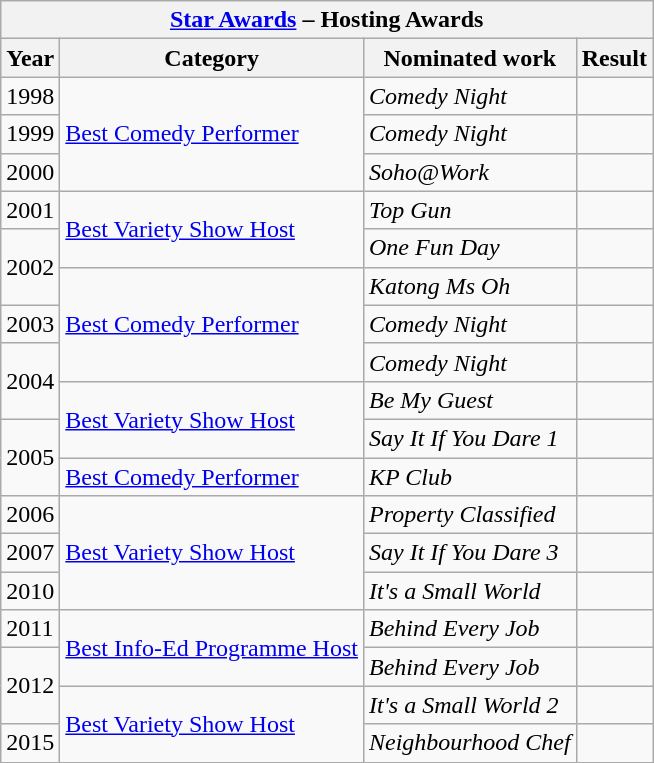<table class="wikitable sortable">
<tr>
<th colspan="4" " align="center"><a href='#'>Star Awards</a> – Hosting Awards</th>
</tr>
<tr>
<th>Year</th>
<th>Category</th>
<th>Nominated work</th>
<th>Result</th>
</tr>
<tr>
<td>1998</td>
<td rowspan="3"><a href='#'>Best Comedy Performer</a></td>
<td><em>Comedy Night</em></td>
<td></td>
</tr>
<tr>
<td>1999</td>
<td><em>Comedy Night</em></td>
<td></td>
</tr>
<tr>
<td>2000</td>
<td><em>Soho@Work</em></td>
<td></td>
</tr>
<tr>
<td>2001</td>
<td rowspan="2"><a href='#'>Best Variety Show Host</a></td>
<td><em>Top Gun</em></td>
<td></td>
</tr>
<tr>
<td rowspan="2">2002</td>
<td><em>One Fun Day</em></td>
<td></td>
</tr>
<tr>
<td rowspan="3"><a href='#'>Best Comedy Performer</a></td>
<td><em>Katong Ms Oh</em></td>
<td></td>
</tr>
<tr>
<td>2003</td>
<td><em>Comedy Night</em></td>
<td></td>
</tr>
<tr>
<td rowspan="2">2004</td>
<td><em>Comedy Night</em></td>
<td></td>
</tr>
<tr>
<td rowspan="2"><a href='#'>Best Variety Show Host</a></td>
<td><em>Be My Guest</em></td>
<td></td>
</tr>
<tr>
<td rowspan="2">2005</td>
<td><em>Say It If You Dare 1</em></td>
<td></td>
</tr>
<tr>
<td><a href='#'>Best Comedy Performer</a></td>
<td><em>KP Club</em></td>
<td></td>
</tr>
<tr>
<td>2006</td>
<td rowspan="3"><a href='#'>Best Variety Show Host</a></td>
<td><em>Property Classified</em></td>
<td></td>
</tr>
<tr>
<td>2007</td>
<td><em>Say It If You Dare 3</em></td>
<td></td>
</tr>
<tr>
<td>2010</td>
<td><em>It's a Small World</em></td>
<td></td>
</tr>
<tr>
<td>2011</td>
<td rowspan="2"><a href='#'>Best Info-Ed Programme Host</a></td>
<td><em>Behind Every Job</em></td>
<td></td>
</tr>
<tr>
<td rowspan="2">2012</td>
<td><em>Behind Every Job</em></td>
<td></td>
</tr>
<tr>
<td rowspan="2"><a href='#'>Best Variety Show Host</a></td>
<td><em>It's a Small World 2</em></td>
<td></td>
</tr>
<tr>
<td>2015</td>
<td><em>Neighbourhood Chef</em></td>
<td></td>
</tr>
</table>
